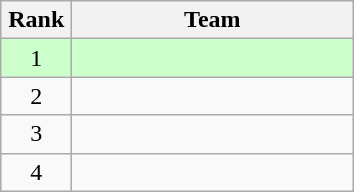<table class="wikitable" style="text-align:center;">
<tr>
<th width=40>Rank</th>
<th width=180>Team</th>
</tr>
<tr bgcolor=#ccffcc>
<td>1</td>
<td style="text-align:left;"></td>
</tr>
<tr>
<td>2</td>
<td style="text-align:left;"></td>
</tr>
<tr>
<td>3</td>
<td style="text-align:left;"></td>
</tr>
<tr>
<td>4</td>
<td style="text-align:left;"></td>
</tr>
</table>
